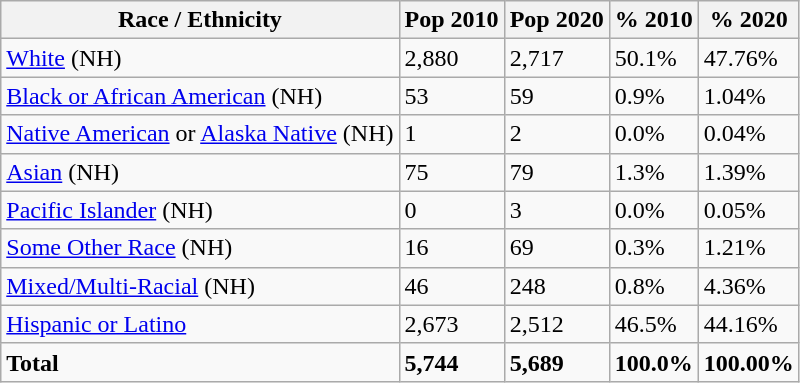<table class="wikitable">
<tr>
<th>Race / Ethnicity</th>
<th>Pop 2010</th>
<th>Pop 2020</th>
<th>% 2010</th>
<th>% 2020</th>
</tr>
<tr>
<td><a href='#'>White</a> (NH)</td>
<td>2,880</td>
<td>2,717</td>
<td>50.1%</td>
<td>47.76%</td>
</tr>
<tr>
<td><a href='#'>Black or African American</a> (NH)</td>
<td>53</td>
<td>59</td>
<td>0.9%</td>
<td>1.04%</td>
</tr>
<tr>
<td><a href='#'>Native American</a> or <a href='#'>Alaska Native</a> (NH)</td>
<td>1</td>
<td>2</td>
<td>0.0%</td>
<td>0.04%</td>
</tr>
<tr>
<td><a href='#'>Asian</a> (NH)</td>
<td>75</td>
<td>79</td>
<td>1.3%</td>
<td>1.39%</td>
</tr>
<tr>
<td><a href='#'>Pacific Islander</a> (NH)</td>
<td>0</td>
<td>3</td>
<td>0.0%</td>
<td>0.05%</td>
</tr>
<tr>
<td><a href='#'>Some Other Race</a> (NH)</td>
<td>16</td>
<td>69</td>
<td>0.3%</td>
<td>1.21%</td>
</tr>
<tr>
<td><a href='#'>Mixed/Multi-Racial</a> (NH)</td>
<td>46</td>
<td>248</td>
<td>0.8%</td>
<td>4.36%</td>
</tr>
<tr>
<td><a href='#'>Hispanic or Latino</a></td>
<td>2,673</td>
<td>2,512</td>
<td>46.5%</td>
<td>44.16%</td>
</tr>
<tr>
<td><strong>Total</strong></td>
<td><strong>5,744</strong></td>
<td><strong>5,689</strong></td>
<td><strong>100.0%</strong></td>
<td><strong>100.00%</strong></td>
</tr>
</table>
